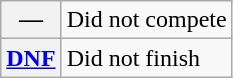<table class="wikitable">
<tr>
<th scope="row">—</th>
<td>Did not compete</td>
</tr>
<tr>
<th scope="row"><a href='#'>DNF</a></th>
<td>Did not finish</td>
</tr>
</table>
